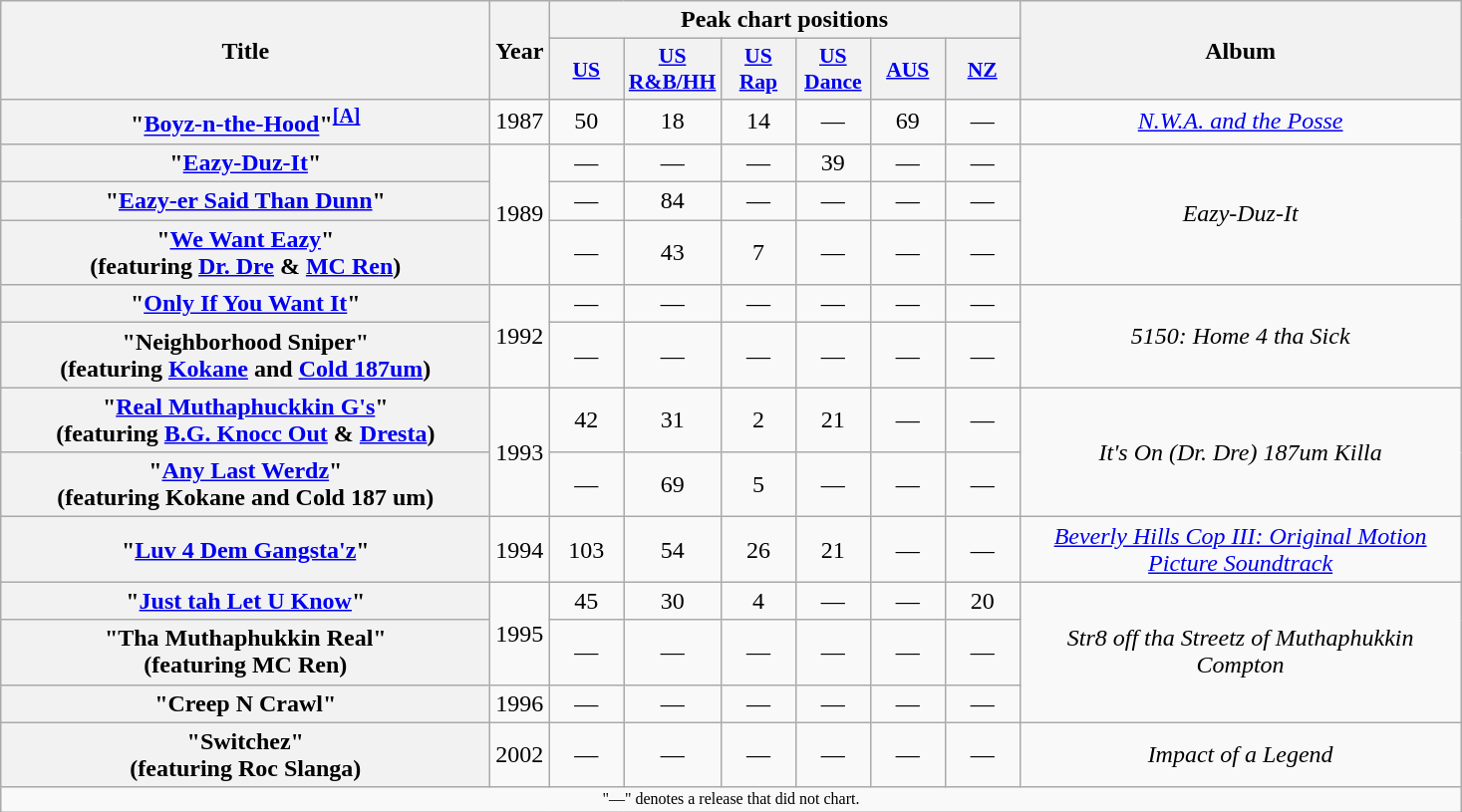<table class="wikitable plainrowheaders" style="text-align:center;">
<tr>
<th scope="col" rowspan="2" style="width:20em;">Title</th>
<th scope="col" rowspan="2" style="width:1em;">Year</th>
<th scope="col" colspan="6">Peak chart positions</th>
<th scope="col" rowspan="2" style="width:18em;">Album</th>
</tr>
<tr>
<th style="width:3em;font-size:90%;"><a href='#'>US</a><br></th>
<th style="width:3em;font-size:90%;"><a href='#'>US R&B/HH</a><br></th>
<th style="width:3em;font-size:90%;"><a href='#'>US Rap</a><br></th>
<th style="width:3em;font-size:90%"><a href='#'>US Dance</a><br></th>
<th style="width:3em;font-size:90%"><a href='#'>AUS</a><br></th>
<th style="width:3em;font-size:90%"><a href='#'>NZ</a><br></th>
</tr>
<tr>
<th scope="row">"<a href='#'>Boyz-n-the-Hood</a>"<sup><a href='#'><strong>[A]</strong></a></sup></th>
<td>1987</td>
<td>50</td>
<td>18</td>
<td>14</td>
<td>—</td>
<td>69</td>
<td>—</td>
<td><em><a href='#'>N.W.A. and the Posse</a></em></td>
</tr>
<tr>
<th scope="row">"<a href='#'>Eazy-Duz-It</a>"</th>
<td rowspan="3">1989</td>
<td>—</td>
<td>—</td>
<td>—</td>
<td>39</td>
<td>—</td>
<td>—</td>
<td rowspan="3"><em>Eazy-Duz-It</em></td>
</tr>
<tr>
<th scope="row">"<a href='#'>Eazy-er Said Than Dunn</a>"</th>
<td>—</td>
<td>84</td>
<td>—</td>
<td>—</td>
<td>—</td>
<td>—</td>
</tr>
<tr>
<th scope="row">"<a href='#'>We Want Eazy</a>"<br><span>(featuring <a href='#'>Dr. Dre</a> & <a href='#'>MC Ren</a>)</span></th>
<td>—</td>
<td>43</td>
<td>7</td>
<td>—</td>
<td>—</td>
<td>—</td>
</tr>
<tr>
<th scope="row">"<a href='#'>Only If You Want It</a>"</th>
<td rowspan="2">1992</td>
<td>—</td>
<td>—</td>
<td>—</td>
<td>—</td>
<td>—</td>
<td>—</td>
<td rowspan="2"><em>5150: Home 4 tha Sick</em></td>
</tr>
<tr>
<th scope="row">"Neighborhood Sniper"<br><span>(featuring <a href='#'>Kokane</a> and <a href='#'>Cold 187um</a>)</span></th>
<td>—</td>
<td>—</td>
<td>—</td>
<td>—</td>
<td>—</td>
<td>—</td>
</tr>
<tr>
<th scope="row">"<a href='#'>Real Muthaphuckkin G's</a>"<br><span>(featuring <a href='#'>B.G. Knocc Out</a> & <a href='#'>Dresta</a>)</span></th>
<td rowspan="2">1993</td>
<td>42</td>
<td>31</td>
<td>2</td>
<td>21</td>
<td>—</td>
<td>—</td>
<td rowspan="2"><em>It's On (Dr. Dre) 187um Killa</em></td>
</tr>
<tr>
<th scope="row">"<a href='#'>Any Last Werdz</a>"<br><span>(featuring Kokane and Cold 187 um)</span></th>
<td>—</td>
<td>69</td>
<td>5</td>
<td>—</td>
<td>—</td>
<td>—</td>
</tr>
<tr>
<th scope="row">"<a href='#'>Luv 4 Dem Gangsta'z</a>"</th>
<td>1994</td>
<td>103</td>
<td>54</td>
<td>26</td>
<td>21</td>
<td>—</td>
<td>—</td>
<td><em><a href='#'>Beverly Hills Cop III: Original Motion Picture Soundtrack</a></em></td>
</tr>
<tr>
<th scope="row">"<a href='#'>Just tah Let U Know</a>"</th>
<td rowspan="2">1995</td>
<td>45</td>
<td>30</td>
<td>4</td>
<td>—</td>
<td>—</td>
<td>20</td>
<td rowspan="3"><em>Str8 off tha Streetz of Muthaphukkin Compton</em></td>
</tr>
<tr>
<th scope="row">"Tha Muthaphukkin Real"<br><span>(featuring MC Ren)</span></th>
<td>—</td>
<td>—</td>
<td>—</td>
<td>—</td>
<td>—</td>
<td>—</td>
</tr>
<tr>
<th scope="row">"Creep N Crawl"</th>
<td>1996</td>
<td>—</td>
<td>—</td>
<td>—</td>
<td>—</td>
<td>—</td>
<td>—</td>
</tr>
<tr>
<th scope="row">"Switchez"<br><span>(featuring Roc Slanga)</span></th>
<td>2002</td>
<td>—</td>
<td>—</td>
<td>—</td>
<td>—</td>
<td>—</td>
<td>—</td>
<td><em>Impact of a Legend</em></td>
</tr>
<tr>
<td colspan="9" style="text-align:center; font-size:8pt;">"—" denotes a release that did not chart.</td>
</tr>
</table>
